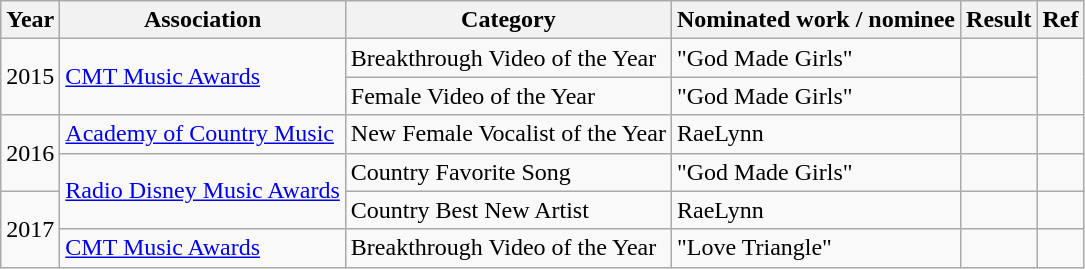<table class=wikitable>
<tr>
<th>Year</th>
<th>Association</th>
<th>Category</th>
<th>Nominated work / nominee</th>
<th>Result</th>
<th>Ref</th>
</tr>
<tr>
<td rowspan="2">2015</td>
<td rowspan="2"><a href='#'>CMT Music Awards</a></td>
<td>Breakthrough Video of the Year</td>
<td>"God Made Girls"</td>
<td></td>
<td rowspan=2></td>
</tr>
<tr>
<td>Female Video of the Year</td>
<td>"God Made Girls"</td>
<td></td>
</tr>
<tr>
<td rowspan="2">2016</td>
<td><a href='#'>Academy of Country Music</a></td>
<td>New Female Vocalist of the Year</td>
<td>RaeLynn</td>
<td></td>
<td></td>
</tr>
<tr>
<td rowspan="2"><a href='#'>Radio Disney Music Awards</a></td>
<td>Country Favorite Song</td>
<td>"God Made Girls"</td>
<td></td>
<td></td>
</tr>
<tr>
<td rowspan=2>2017</td>
<td>Country Best New Artist</td>
<td>RaeLynn</td>
<td></td>
<td></td>
</tr>
<tr>
<td><a href='#'>CMT Music Awards</a></td>
<td>Breakthrough Video of the Year</td>
<td>"Love Triangle"</td>
<td></td>
<td></td>
</tr>
</table>
